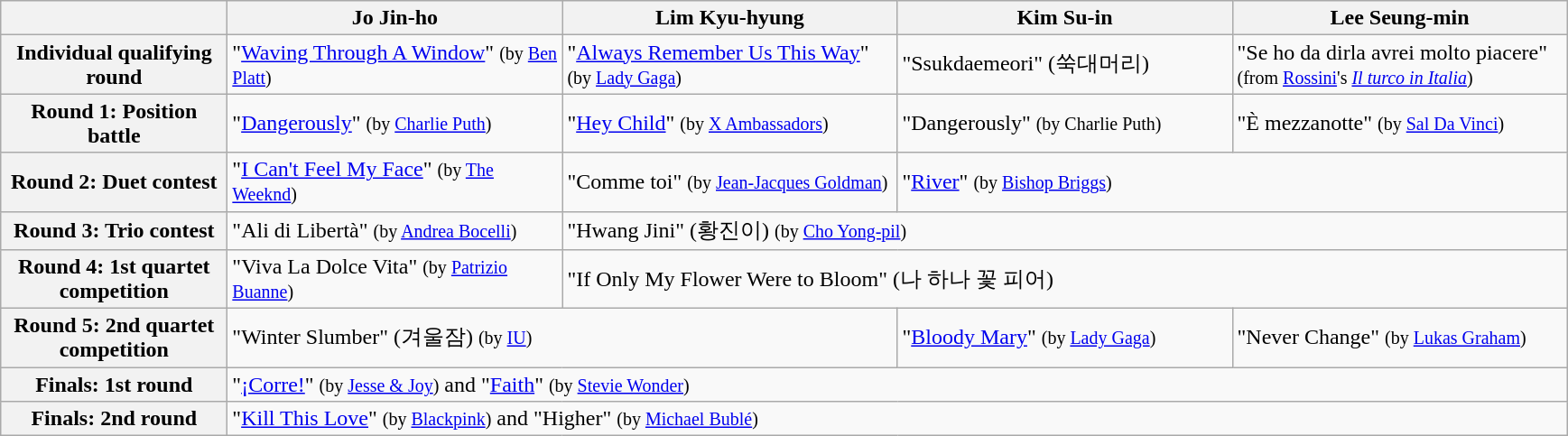<table class="wikitable plainrowheaders">
<tr>
<th style="width:10em;"></th>
<th style="width:15em;">Jo Jin-ho</th>
<th style="width:15em;">Lim Kyu-hyung</th>
<th style="width:15em;">Kim Su-in</th>
<th style="width:15em;">Lee Seung-min</th>
</tr>
<tr>
<th scope=row>Individual qualifying round</th>
<td>"<a href='#'>Waving Through A Window</a>" <small>(by <a href='#'>Ben Platt</a>)</small></td>
<td>"<a href='#'>Always Remember Us This Way</a>" <small>(by <a href='#'>Lady Gaga</a>)</small></td>
<td>"Ssukdaemeori" (쑥대머리)</td>
<td>"Se ho da dirla avrei molto piacere" <small>(from <a href='#'>Rossini</a>'s <em><a href='#'>Il turco in Italia</a></em>)</small></td>
</tr>
<tr>
<th scope=row>Round 1: Position battle</th>
<td>"<a href='#'>Dangerously</a>" <small>(by <a href='#'>Charlie Puth</a>)</small></td>
<td>"<a href='#'>Hey Child</a>"  <small>(by <a href='#'>X Ambassadors</a>)</small></td>
<td>"Dangerously" <small>(by Charlie Puth)</small></td>
<td>"È mezzanotte" <small>(by <a href='#'>Sal Da Vinci</a>)</small></td>
</tr>
<tr>
<th scope=row>Round 2: Duet contest</th>
<td>"<a href='#'>I Can't Feel My Face</a>" <small>(by <a href='#'>The Weeknd</a>)</small></td>
<td>"Comme toi" <small>(by <a href='#'>Jean-Jacques Goldman</a>)</small></td>
<td colspan="2">"<a href='#'>River</a>" <small>(by <a href='#'>Bishop Briggs</a>)</small></td>
</tr>
<tr>
<th scope=row>Round 3: Trio contest</th>
<td>"Ali di Libertà"  <small>(by <a href='#'>Andrea Bocelli</a>)</small></td>
<td colspan="3">"Hwang Jini" (황진이) <small>(by <a href='#'>Cho Yong-pil</a>)</small></td>
</tr>
<tr>
<th scope=row>Round 4: 1st quartet competition</th>
<td>"Viva La Dolce Vita" <small>(by <a href='#'>Patrizio Buanne</a>)</small></td>
<td colspan="3">"If Only My Flower Were to Bloom" (나 하나 꽃 피어)</td>
</tr>
<tr>
<th scope=row>Round 5: 2nd quartet competition</th>
<td colspan="2">"Winter Slumber" (겨울잠) <small>(by <a href='#'>IU</a>)</small></td>
<td>"<a href='#'>Bloody Mary</a>" <small>(by <a href='#'>Lady Gaga</a>)</small></td>
<td>"Never Change" <small>(by <a href='#'>Lukas Graham</a>)</small></td>
</tr>
<tr>
<th scope=row>Finals: 1st round</th>
<td colspan="4">"<a href='#'>¡Corre!</a>" <small>(by <a href='#'>Jesse & Joy</a>)</small> and "<a href='#'>Faith</a>" <small>(by <a href='#'>Stevie Wonder</a>)</small></td>
</tr>
<tr>
<th scope=row>Finals: 2nd round</th>
<td colspan="4">"<a href='#'>Kill This Love</a>" <small>(by <a href='#'>Blackpink</a>)</small> and "Higher" <small>(by <a href='#'>Michael Bublé</a>)</small></td>
</tr>
</table>
